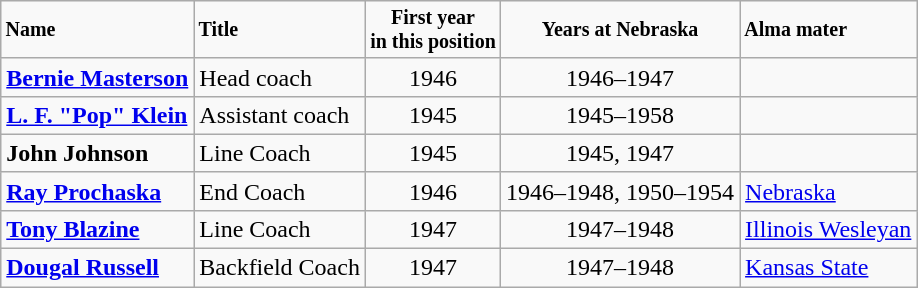<table class="wikitable">
<tr style="font-size:smaller">
<td><strong>Name</strong></td>
<td><strong>Title</strong></td>
<td align="center"><strong>First year<br>in this position</strong></td>
<td align="center"><strong>Years at Nebraska</strong></td>
<td><strong>Alma mater</strong></td>
</tr>
<tr>
<td><strong><a href='#'>Bernie Masterson</a></strong></td>
<td>Head coach</td>
<td align="center">1946</td>
<td align="center">1946–1947</td>
<td></td>
</tr>
<tr>
<td><strong><a href='#'>L. F. "Pop" Klein</a></strong></td>
<td>Assistant coach</td>
<td align="center">1945</td>
<td align="center">1945–1958</td>
<td></td>
</tr>
<tr>
<td><strong>John Johnson</strong></td>
<td>Line Coach</td>
<td align="center">1945</td>
<td align="center">1945, 1947</td>
<td></td>
</tr>
<tr>
<td><strong><a href='#'>Ray Prochaska</a></strong></td>
<td>End Coach</td>
<td align="center">1946</td>
<td align="center">1946–1948, 1950–1954</td>
<td><a href='#'>Nebraska</a></td>
</tr>
<tr>
<td><strong><a href='#'>Tony Blazine</a></strong></td>
<td>Line Coach</td>
<td align="center">1947</td>
<td align="center">1947–1948</td>
<td><a href='#'>Illinois Wesleyan</a></td>
</tr>
<tr>
<td><strong><a href='#'>Dougal Russell</a></strong></td>
<td>Backfield Coach</td>
<td align="center">1947</td>
<td align="center">1947–1948</td>
<td><a href='#'>Kansas State</a></td>
</tr>
</table>
